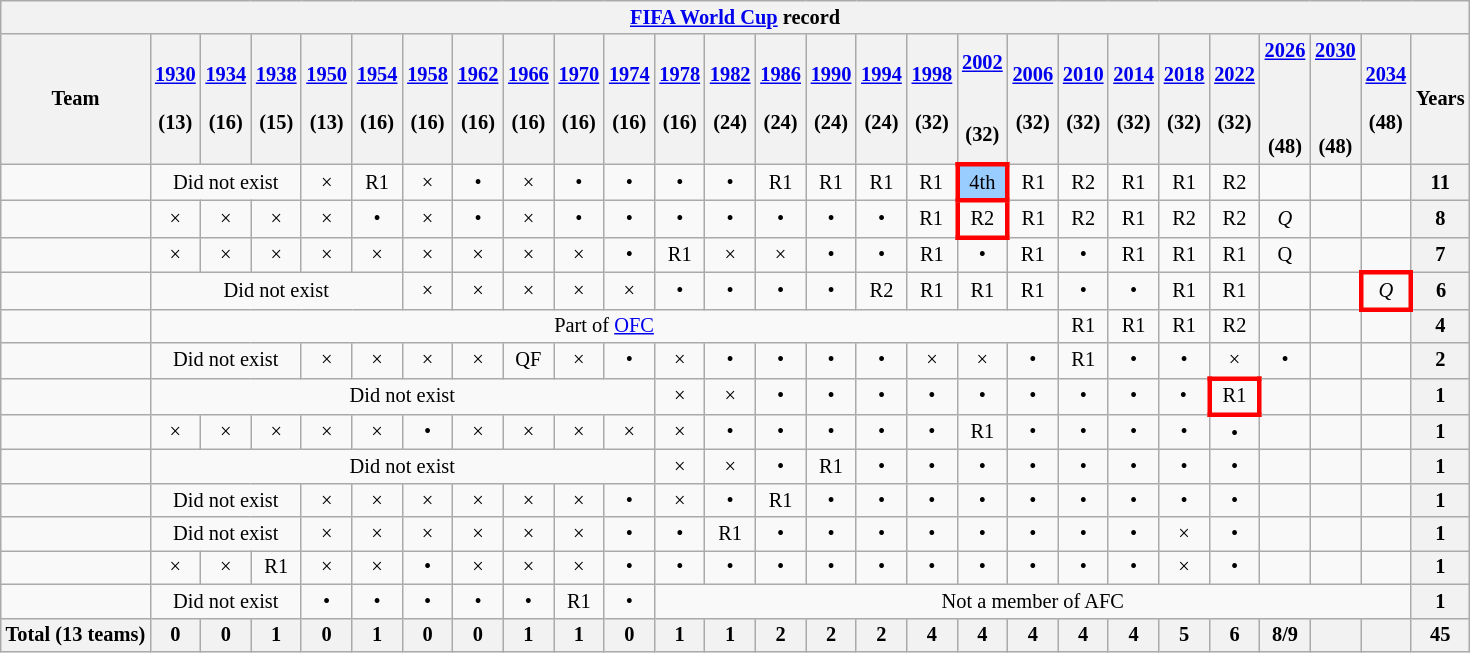<table class="wikitable" style="text-align:center; font-size:85%;">
<tr>
<th colspan=39><a href='#'>FIFA World Cup</a> record</th>
</tr>
<tr>
<th>Team</th>
<th><a href='#'>1930</a><br><br>(13)</th>
<th><a href='#'>1934</a><br><br>(16)</th>
<th><a href='#'>1938</a><br><br>(15)</th>
<th><a href='#'>1950</a><br><br>(13)</th>
<th><a href='#'>1954</a><br><br>(16)</th>
<th><a href='#'>1958</a><br><br>(16)</th>
<th><a href='#'>1962</a><br><br>(16)</th>
<th><a href='#'>1966</a><br><br>(16)</th>
<th><a href='#'>1970</a><br><br>(16)</th>
<th><a href='#'>1974</a><br><br>(16)</th>
<th><a href='#'>1978</a><br><br>(16)</th>
<th><a href='#'>1982</a><br><br>(24)</th>
<th><a href='#'>1986</a><br><br>(24)</th>
<th><a href='#'>1990</a><br><br>(24)</th>
<th><a href='#'>1994</a><br><br>(24)</th>
<th><a href='#'>1998</a><br><br>(32)</th>
<th><a href='#'>2002</a><br><br><br>(32)</th>
<th><a href='#'>2006</a><br><br>(32)</th>
<th><a href='#'>2010</a><br><br>(32)</th>
<th><a href='#'>2014</a><br><br>(32)</th>
<th><a href='#'>2018</a><br><br>(32)</th>
<th><a href='#'>2022</a><br><br>(32)</th>
<th><a href='#'>2026</a><br><br><br><br>(48)</th>
<th><a href='#'>2030</a><br><br><br><br>(48)</th>
<th><a href='#'>2034</a><br><br>(48)</th>
<th>Years</th>
</tr>
<tr>
<td align=left></td>
<td colspan=3>Did not exist</td>
<td>×</td>
<td>R1</td>
<td>×</td>
<td>•</td>
<td>×</td>
<td>•</td>
<td>•</td>
<td>•</td>
<td>•</td>
<td>R1</td>
<td>R1</td>
<td>R1</td>
<td>R1</td>
<td style="border:3px solid red; background:#9acdff;">4th</td>
<td>R1</td>
<td>R2</td>
<td>R1</td>
<td>R1</td>
<td>R2</td>
<td></td>
<td></td>
<td></td>
<th>11</th>
</tr>
<tr>
<td align=left></td>
<td>×</td>
<td>×</td>
<td>×</td>
<td>×</td>
<td>•</td>
<td>×</td>
<td>•</td>
<td>×</td>
<td>•</td>
<td>•</td>
<td>•</td>
<td>•</td>
<td>•</td>
<td>•</td>
<td>•</td>
<td>R1</td>
<td style="border:3px solid red;">R2</td>
<td>R1</td>
<td>R2</td>
<td>R1</td>
<td>R2</td>
<td>R2</td>
<td><em>Q</em></td>
<td></td>
<td></td>
<th>8</th>
</tr>
<tr>
<td align=left></td>
<td>×</td>
<td>×</td>
<td>×</td>
<td>×</td>
<td>×</td>
<td>×</td>
<td>×</td>
<td>×</td>
<td>×</td>
<td>•</td>
<td>R1</td>
<td>×</td>
<td>×</td>
<td>•</td>
<td>•</td>
<td>R1</td>
<td>•</td>
<td>R1</td>
<td>•</td>
<td>R1</td>
<td>R1</td>
<td>R1</td>
<td>Q</td>
<td></td>
<td></td>
<th>7</th>
</tr>
<tr>
<td align=left></td>
<td colspan=5>Did not exist</td>
<td>×</td>
<td>×</td>
<td>×</td>
<td>×</td>
<td>×</td>
<td>•</td>
<td>•</td>
<td>•</td>
<td>•</td>
<td>R2</td>
<td>R1</td>
<td>R1</td>
<td>R1</td>
<td>•</td>
<td>•</td>
<td>R1</td>
<td>R1</td>
<td></td>
<td></td>
<td style="border:3px solid red"><em>Q</em></td>
<th>6</th>
</tr>
<tr>
<td align=left></td>
<td colspan=18>Part of <a href='#'>OFC</a></td>
<td>R1</td>
<td>R1</td>
<td>R1</td>
<td>R2</td>
<td></td>
<td></td>
<td></td>
<th>4</th>
</tr>
<tr>
<td align=left></td>
<td colspan=3>Did not exist</td>
<td>×</td>
<td>×</td>
<td>×</td>
<td>×</td>
<td>QF</td>
<td>×</td>
<td>•</td>
<td>×</td>
<td>•</td>
<td>•</td>
<td>•</td>
<td>•</td>
<td>×</td>
<td>×</td>
<td>•</td>
<td>R1</td>
<td>•</td>
<td>•</td>
<td>×</td>
<td>•</td>
<td></td>
<td></td>
<th>2</th>
</tr>
<tr>
<td align=left></td>
<td colspan=10>Did not exist</td>
<td>×</td>
<td>×</td>
<td>•</td>
<td>•</td>
<td>•</td>
<td>•</td>
<td>•</td>
<td>•</td>
<td>•</td>
<td>•</td>
<td>•</td>
<td style="border:3px solid red;">R1</td>
<td></td>
<td></td>
<td></td>
<th>1</th>
</tr>
<tr>
<td align=left></td>
<td>×</td>
<td>×</td>
<td>×</td>
<td>×</td>
<td>×</td>
<td>•</td>
<td>×</td>
<td>×</td>
<td>×</td>
<td>×</td>
<td>×</td>
<td>•</td>
<td>•</td>
<td>•</td>
<td>•</td>
<td>•</td>
<td>R1</td>
<td>•</td>
<td>•</td>
<td>•</td>
<td>•</td>
<td>•</td>
<td></td>
<td></td>
<td></td>
<th>1</th>
</tr>
<tr>
<td align=left></td>
<td colspan=10>Did not exist</td>
<td>×</td>
<td>×</td>
<td>•</td>
<td>R1</td>
<td>•</td>
<td>•</td>
<td>•</td>
<td>•</td>
<td>•</td>
<td>•</td>
<td>•</td>
<td>•</td>
<td></td>
<td></td>
<td></td>
<th>1</th>
</tr>
<tr>
<td align=left></td>
<td colspan=3>Did not exist</td>
<td>×</td>
<td>×</td>
<td>×</td>
<td>×</td>
<td>×</td>
<td>×</td>
<td>•</td>
<td>×</td>
<td>•</td>
<td>R1</td>
<td>•</td>
<td>•</td>
<td>•</td>
<td>•</td>
<td>•</td>
<td>•</td>
<td>•</td>
<td>•</td>
<td>•</td>
<td></td>
<td></td>
<td></td>
<th>1</th>
</tr>
<tr>
<td align=left></td>
<td colspan=3>Did not exist</td>
<td>×</td>
<td>×</td>
<td>×</td>
<td>×</td>
<td>×</td>
<td>×</td>
<td>•</td>
<td>•</td>
<td>R1</td>
<td>•</td>
<td>•</td>
<td>•</td>
<td>•</td>
<td>•</td>
<td>•</td>
<td>•</td>
<td>•</td>
<td>×</td>
<td>•</td>
<td></td>
<td></td>
<td></td>
<th>1</th>
</tr>
<tr>
<td align=left></td>
<td>×</td>
<td>×</td>
<td>R1</td>
<td>×</td>
<td>×</td>
<td>•</td>
<td>×</td>
<td>×</td>
<td>×</td>
<td>•</td>
<td>•</td>
<td>•</td>
<td>•</td>
<td>•</td>
<td>•</td>
<td>•</td>
<td>•</td>
<td>•</td>
<td>•</td>
<td>•</td>
<td>×</td>
<td>•</td>
<td></td>
<td></td>
<td></td>
<th>1</th>
</tr>
<tr>
<td align=left></td>
<td colspan=3>Did not exist</td>
<td>•</td>
<td>•</td>
<td>•</td>
<td>•</td>
<td>•</td>
<td>R1</td>
<td>•</td>
<td colspan=15>Not a member of AFC</td>
<th>1</th>
</tr>
<tr>
<th align=left>Total (13 teams)</th>
<th>0</th>
<th>0</th>
<th>1</th>
<th>0</th>
<th>1</th>
<th>0</th>
<th>0</th>
<th>1</th>
<th>1</th>
<th>0</th>
<th>1</th>
<th>1</th>
<th>2</th>
<th>2</th>
<th>2</th>
<th>4</th>
<th>4</th>
<th>4</th>
<th>4</th>
<th>4</th>
<th>5</th>
<th>6</th>
<th>8/9</th>
<th></th>
<th></th>
<th>45</th>
</tr>
</table>
